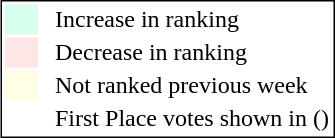<table style="border:1px solid black; float:right;">
<tr>
<td style="background:#D8FFEB; width:20px;"></td>
<td> </td>
<td>Increase in ranking</td>
</tr>
<tr>
<td style="background:#FFE6E6; width:20px;"></td>
<td> </td>
<td>Decrease in ranking</td>
</tr>
<tr>
<td style="background:#FFFFE6; width:20px;"></td>
<td> </td>
<td>Not ranked previous week</td>
</tr>
<tr>
<td> </td>
<td> </td>
<td>First Place votes shown in ()</td>
</tr>
</table>
